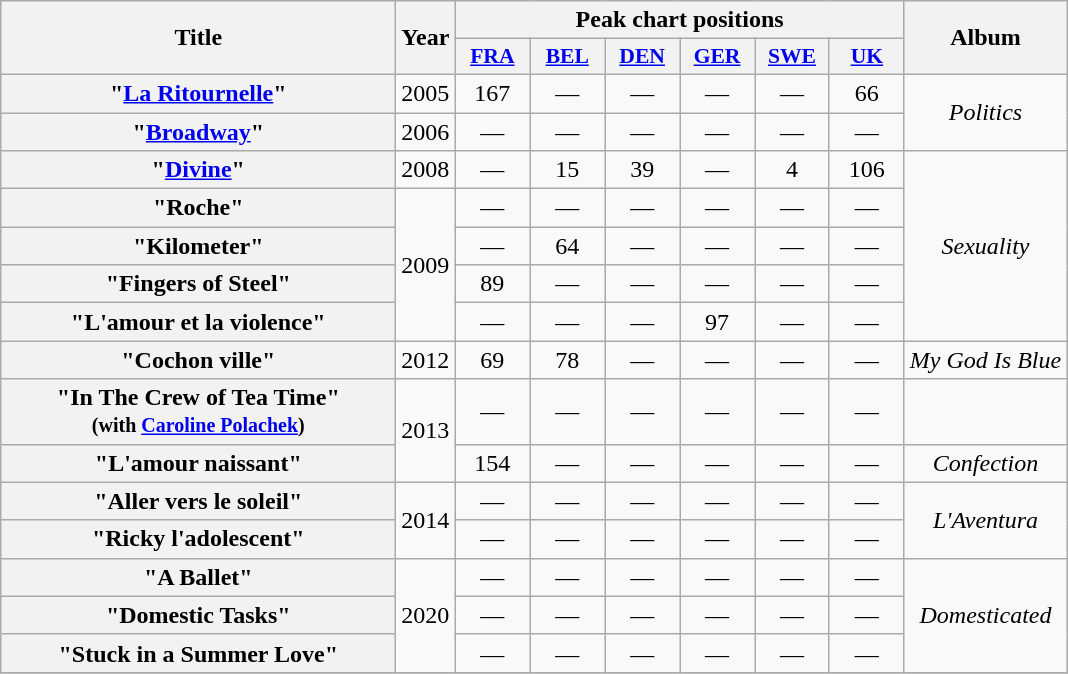<table class="wikitable plainrowheaders" style="text-align:center;">
<tr>
<th scope="col" rowspan="2" style="width:16em;">Title</th>
<th scope="col" rowspan="2">Year</th>
<th scope="col" colspan="6">Peak chart positions</th>
<th scope="col" rowspan="2">Album</th>
</tr>
<tr>
<th scope="col" style="width:3em;font-size:90%;"><a href='#'>FRA</a><br></th>
<th scope="col" style="width:3em;font-size:90%;"><a href='#'>BEL</a><br></th>
<th scope="col" style="width:3em;font-size:90%;"><a href='#'>DEN</a><br></th>
<th scope="col" style="width:3em;font-size:90%;"><a href='#'>GER</a><br></th>
<th scope="col" style="width:3em;font-size:90%;"><a href='#'>SWE</a><br></th>
<th scope="col" style="width:3em;font-size:90%;"><a href='#'>UK</a><br></th>
</tr>
<tr>
<th scope="row">"<a href='#'>La Ritournelle</a>"</th>
<td>2005</td>
<td>167</td>
<td>—</td>
<td>—</td>
<td>—</td>
<td>—</td>
<td>66</td>
<td rowspan="2"><em>Politics</em></td>
</tr>
<tr>
<th scope="row">"<a href='#'>Broadway</a>"</th>
<td>2006</td>
<td>—</td>
<td>—</td>
<td>—</td>
<td>—</td>
<td>—</td>
<td>—</td>
</tr>
<tr>
<th scope="row">"<a href='#'>Divine</a>"</th>
<td>2008</td>
<td>—</td>
<td>15</td>
<td>39</td>
<td>—</td>
<td>4</td>
<td>106</td>
<td rowspan="5"><em>Sexuality</em></td>
</tr>
<tr>
<th scope="row">"Roche"</th>
<td rowspan="4">2009</td>
<td>—</td>
<td>—</td>
<td>—</td>
<td>—</td>
<td>—</td>
<td>—</td>
</tr>
<tr>
<th scope="row">"Kilometer"</th>
<td>—</td>
<td>64</td>
<td>—</td>
<td>—</td>
<td>—</td>
<td>—</td>
</tr>
<tr>
<th scope="row">"Fingers of Steel"</th>
<td>89</td>
<td>—</td>
<td>—</td>
<td>—</td>
<td>—</td>
<td>—</td>
</tr>
<tr>
<th scope="row">"L'amour et la violence"</th>
<td>—</td>
<td>—</td>
<td>—</td>
<td>97</td>
<td>—</td>
<td>—</td>
</tr>
<tr>
<th scope="row">"Cochon ville"</th>
<td>2012</td>
<td>69</td>
<td>78</td>
<td>—</td>
<td>—</td>
<td>—</td>
<td>—</td>
<td><em>My God Is Blue</em></td>
</tr>
<tr>
<th scope="row">"In The Crew of Tea Time"<br><small>(with <a href='#'>Caroline Polachek</a>)</small></th>
<td rowspan="2">2013</td>
<td>—</td>
<td>—</td>
<td>—</td>
<td>—</td>
<td>—</td>
<td>—</td>
<td></td>
</tr>
<tr>
<th scope="row">"L'amour naissant"</th>
<td>154</td>
<td>—</td>
<td>—</td>
<td>—</td>
<td>—</td>
<td>—</td>
<td><em>Confection</em></td>
</tr>
<tr>
<th scope="row">"Aller vers le soleil"</th>
<td rowspan="2">2014</td>
<td>—</td>
<td>—</td>
<td>—</td>
<td>—</td>
<td>—</td>
<td>—</td>
<td rowspan="2"><em>L'Aventura</em></td>
</tr>
<tr>
<th scope="row">"Ricky l'adolescent"</th>
<td>—</td>
<td>—</td>
<td>—</td>
<td>—</td>
<td>—</td>
<td>—</td>
</tr>
<tr>
<th scope="row">"A Ballet"</th>
<td rowspan="3">2020</td>
<td>—</td>
<td>—</td>
<td>—</td>
<td>—</td>
<td>—</td>
<td>—</td>
<td rowspan="3"><em>Domesticated</em></td>
</tr>
<tr>
<th scope="row">"Domestic Tasks"</th>
<td>—</td>
<td>—</td>
<td>—</td>
<td>—</td>
<td>—</td>
<td>—</td>
</tr>
<tr>
<th scope="row">"Stuck in a Summer Love"</th>
<td>—</td>
<td>—</td>
<td>—</td>
<td>—</td>
<td>—</td>
<td>—</td>
</tr>
<tr>
</tr>
</table>
